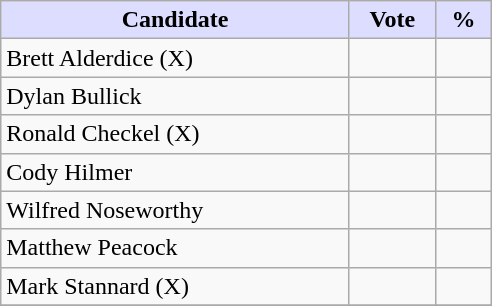<table class="wikitable">
<tr>
<th style="background:#ddf; width:225px;">Candidate</th>
<th style="background:#ddf; width:50px;">Vote</th>
<th style="background:#ddf; width:30px;">%</th>
</tr>
<tr>
<td>Brett Alderdice (X)</td>
<td></td>
<td></td>
</tr>
<tr>
<td>Dylan Bullick</td>
<td></td>
<td></td>
</tr>
<tr>
<td>Ronald Checkel (X)</td>
<td></td>
<td></td>
</tr>
<tr>
<td>Cody Hilmer</td>
<td></td>
<td></td>
</tr>
<tr>
<td>Wilfred Noseworthy</td>
<td></td>
<td></td>
</tr>
<tr>
<td>Matthew Peacock</td>
<td></td>
<td></td>
</tr>
<tr>
<td>Mark Stannard (X)</td>
<td></td>
<td></td>
</tr>
<tr>
</tr>
</table>
